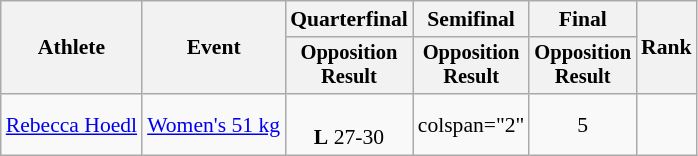<table class="wikitable" style="text-align:center; font-size:90%">
<tr>
<th rowspan="2">Athlete</th>
<th rowspan="2">Event</th>
<th>Quarterfinal</th>
<th>Semifinal</th>
<th>Final</th>
<th rowspan="2">Rank</th>
</tr>
<tr style="font-size:95%">
<th>Opposition<br>Result</th>
<th>Opposition<br>Result</th>
<th>Opposition<br>Result</th>
</tr>
<tr>
<td align="left"><a href='#'>Rebecca Hoedl</a></td>
<td align="left"><a href='#'>Women's 51 kg</a></td>
<td><br><strong>L</strong> 27-30</td>
<td>colspan="2" </td>
<td>5</td>
</tr>
</table>
